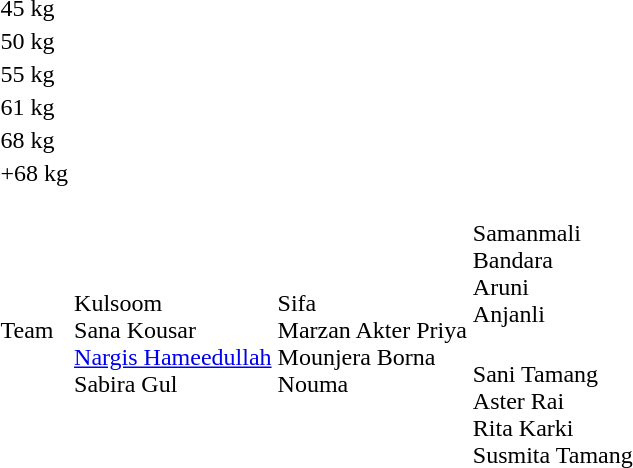<table>
<tr>
<td rowspan=2>45 kg</td>
<td rowspan=2></td>
<td rowspan=2></td>
<td></td>
</tr>
<tr>
<td></td>
</tr>
<tr>
<td rowspan=2>50 kg</td>
<td rowspan=2></td>
<td rowspan=2></td>
<td></td>
</tr>
<tr>
<td></td>
</tr>
<tr>
<td rowspan=2>55 kg</td>
<td rowspan=2></td>
<td rowspan=2></td>
<td></td>
</tr>
<tr>
<td></td>
</tr>
<tr>
<td rowspan=2>61 kg</td>
<td rowspan=2></td>
<td rowspan=2></td>
<td></td>
</tr>
<tr>
<td></td>
</tr>
<tr>
<td rowspan=2>68 kg</td>
<td rowspan=2></td>
<td rowspan=2></td>
<td></td>
</tr>
<tr>
<td></td>
</tr>
<tr>
<td rowspan=2>+68 kg</td>
<td rowspan=2></td>
<td rowspan=2></td>
<td></td>
</tr>
<tr>
<td></td>
</tr>
<tr>
<td rowspan=2>Team</td>
<td rowspan=2><br>Kulsoom<br>Sana Kousar<br><a href='#'>Nargis Hameedullah</a><br>Sabira Gul</td>
<td rowspan=2><br>Sifa<br>Marzan Akter Priya<br>Mounjera Borna<br>Nouma</td>
<td><br>Samanmali<br>Bandara<br>Aruni<br>Anjanli</td>
</tr>
<tr>
<td><br>Sani Tamang<br>Aster Rai<br>Rita Karki<br>Susmita Tamang</td>
</tr>
</table>
